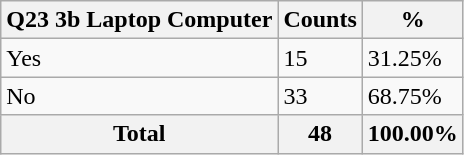<table class="wikitable sortable">
<tr>
<th>Q23 3b Laptop Computer</th>
<th>Counts</th>
<th>%</th>
</tr>
<tr>
<td>Yes</td>
<td>15</td>
<td>31.25%</td>
</tr>
<tr>
<td>No</td>
<td>33</td>
<td>68.75%</td>
</tr>
<tr>
<th>Total</th>
<th>48</th>
<th>100.00%</th>
</tr>
</table>
